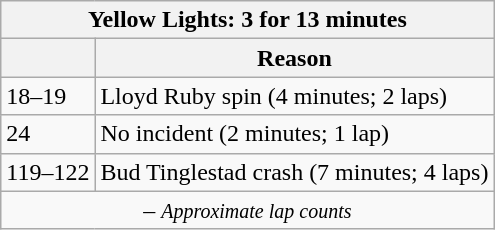<table class="wikitable">
<tr>
<th colspan=2>Yellow Lights: 3 for 13 minutes</th>
</tr>
<tr>
<th></th>
<th>Reason</th>
</tr>
<tr>
<td>18–19</td>
<td>Lloyd Ruby spin (4 minutes; 2 laps)</td>
</tr>
<tr>
<td>24</td>
<td>No incident (2 minutes; 1 lap)</td>
</tr>
<tr>
<td>119–122</td>
<td>Bud Tinglestad crash (7 minutes; 4 laps)</td>
</tr>
<tr>
<td colspan=2 align=center> – <em><small>Approximate lap counts</small></em></td>
</tr>
</table>
